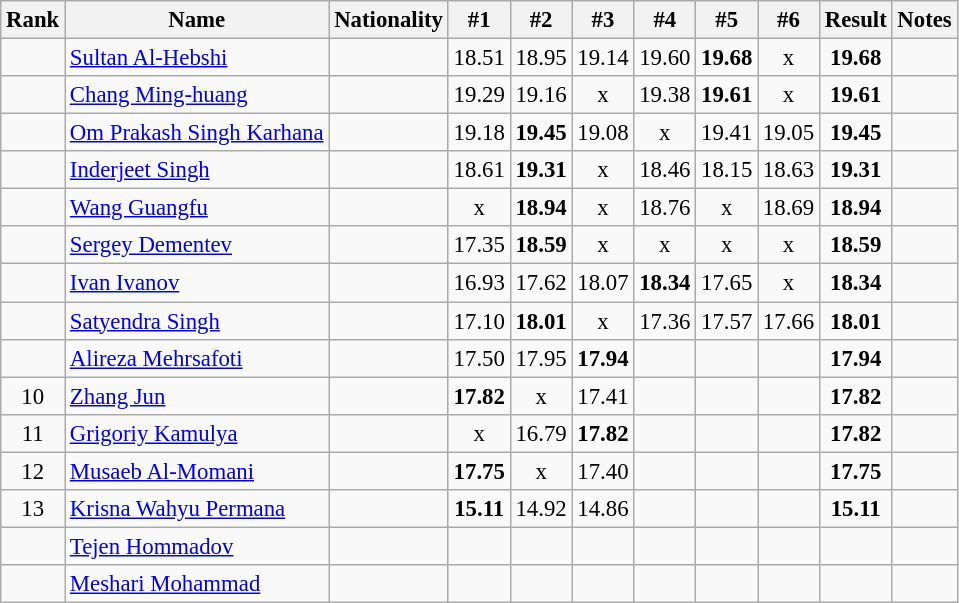<table class="wikitable sortable" style="text-align:center;font-size:95%">
<tr>
<th>Rank</th>
<th>Name</th>
<th>Nationality</th>
<th>#1</th>
<th>#2</th>
<th>#3</th>
<th>#4</th>
<th>#5</th>
<th>#6</th>
<th>Result</th>
<th>Notes</th>
</tr>
<tr>
<td></td>
<td align=left><a href='#'>Sultan Al-Hebshi</a></td>
<td align=left></td>
<td>18.51</td>
<td>18.95</td>
<td>19.14</td>
<td>19.60</td>
<td><strong>19.68</strong></td>
<td>x</td>
<td><strong>19.68</strong></td>
<td></td>
</tr>
<tr>
<td></td>
<td align=left><a href='#'>Chang Ming-huang</a></td>
<td align=left></td>
<td>19.29</td>
<td>19.16</td>
<td>x</td>
<td>19.38</td>
<td><strong>19.61</strong></td>
<td>x</td>
<td><strong>19.61</strong></td>
<td></td>
</tr>
<tr>
<td></td>
<td align=left><a href='#'>Om Prakash Singh Karhana</a></td>
<td align=left></td>
<td>19.18</td>
<td><strong>19.45</strong></td>
<td>19.08</td>
<td>x</td>
<td>19.41</td>
<td>19.05</td>
<td><strong>19.45</strong></td>
<td></td>
</tr>
<tr>
<td></td>
<td align=left><a href='#'>Inderjeet Singh</a></td>
<td align=left></td>
<td>18.61</td>
<td><strong>19.31</strong></td>
<td>x</td>
<td>18.46</td>
<td>18.15</td>
<td>18.63</td>
<td><strong>19.31</strong></td>
<td></td>
</tr>
<tr>
<td></td>
<td align=left><a href='#'>Wang Guangfu</a></td>
<td align=left></td>
<td>x</td>
<td><strong>18.94</strong></td>
<td>x</td>
<td>18.76</td>
<td>x</td>
<td>18.69</td>
<td><strong>18.94</strong></td>
<td></td>
</tr>
<tr>
<td></td>
<td align=left><a href='#'>Sergey Dementev</a></td>
<td align=left></td>
<td>17.35</td>
<td><strong>18.59</strong></td>
<td>x</td>
<td>x</td>
<td>x</td>
<td>x</td>
<td><strong>18.59</strong></td>
<td></td>
</tr>
<tr>
<td></td>
<td align=left><a href='#'>Ivan Ivanov</a></td>
<td align=left></td>
<td>16.93</td>
<td>17.62</td>
<td>18.07</td>
<td><strong>18.34</strong></td>
<td>17.65</td>
<td>x</td>
<td><strong>18.34</strong></td>
<td></td>
</tr>
<tr>
<td></td>
<td align=left><a href='#'>Satyendra Singh</a></td>
<td align=left></td>
<td>17.10</td>
<td><strong>18.01</strong></td>
<td>x</td>
<td>17.36</td>
<td>17.57</td>
<td>17.66</td>
<td><strong>18.01</strong></td>
<td></td>
</tr>
<tr>
<td></td>
<td align=left><a href='#'>Alireza Mehrsafoti</a></td>
<td align=left></td>
<td>17.50</td>
<td>17.95</td>
<td><strong>17.94</strong></td>
<td></td>
<td></td>
<td></td>
<td><strong>17.94</strong></td>
<td></td>
</tr>
<tr>
<td>10</td>
<td align=left><a href='#'>Zhang Jun</a></td>
<td align=left></td>
<td><strong>17.82</strong></td>
<td>x</td>
<td>17.41</td>
<td></td>
<td></td>
<td></td>
<td><strong>17.82</strong></td>
<td></td>
</tr>
<tr>
<td>11</td>
<td align=left><a href='#'>Grigoriy Kamulya</a></td>
<td align=left></td>
<td>x</td>
<td>16.79</td>
<td><strong>17.82</strong></td>
<td></td>
<td></td>
<td></td>
<td><strong>17.82</strong></td>
<td></td>
</tr>
<tr>
<td>12</td>
<td align=left><a href='#'>Musaeb Al-Momani</a></td>
<td align=left></td>
<td><strong>17.75</strong></td>
<td>x</td>
<td>17.40</td>
<td></td>
<td></td>
<td></td>
<td><strong>17.75</strong></td>
<td></td>
</tr>
<tr>
<td>13</td>
<td align=left><a href='#'>Krisna Wahyu Permana</a></td>
<td align=left></td>
<td><strong>15.11</strong></td>
<td>14.92</td>
<td>14.86</td>
<td></td>
<td></td>
<td></td>
<td><strong>15.11</strong></td>
<td></td>
</tr>
<tr>
<td></td>
<td align=left><a href='#'>Tejen Hommadov</a></td>
<td align=left></td>
<td></td>
<td></td>
<td></td>
<td></td>
<td></td>
<td></td>
<td><strong></strong></td>
<td></td>
</tr>
<tr>
<td></td>
<td align=left><a href='#'>Meshari Mohammad</a></td>
<td align=left></td>
<td></td>
<td></td>
<td></td>
<td></td>
<td></td>
<td></td>
<td><strong></strong></td>
<td></td>
</tr>
</table>
